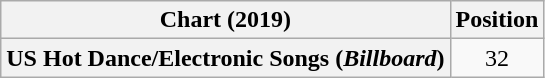<table class="wikitable plainrowheaders" style="text-align:center">
<tr>
<th scope="col">Chart (2019)</th>
<th scope="col">Position</th>
</tr>
<tr>
<th scope="row">US Hot Dance/Electronic Songs (<em>Billboard</em>)</th>
<td>32</td>
</tr>
</table>
